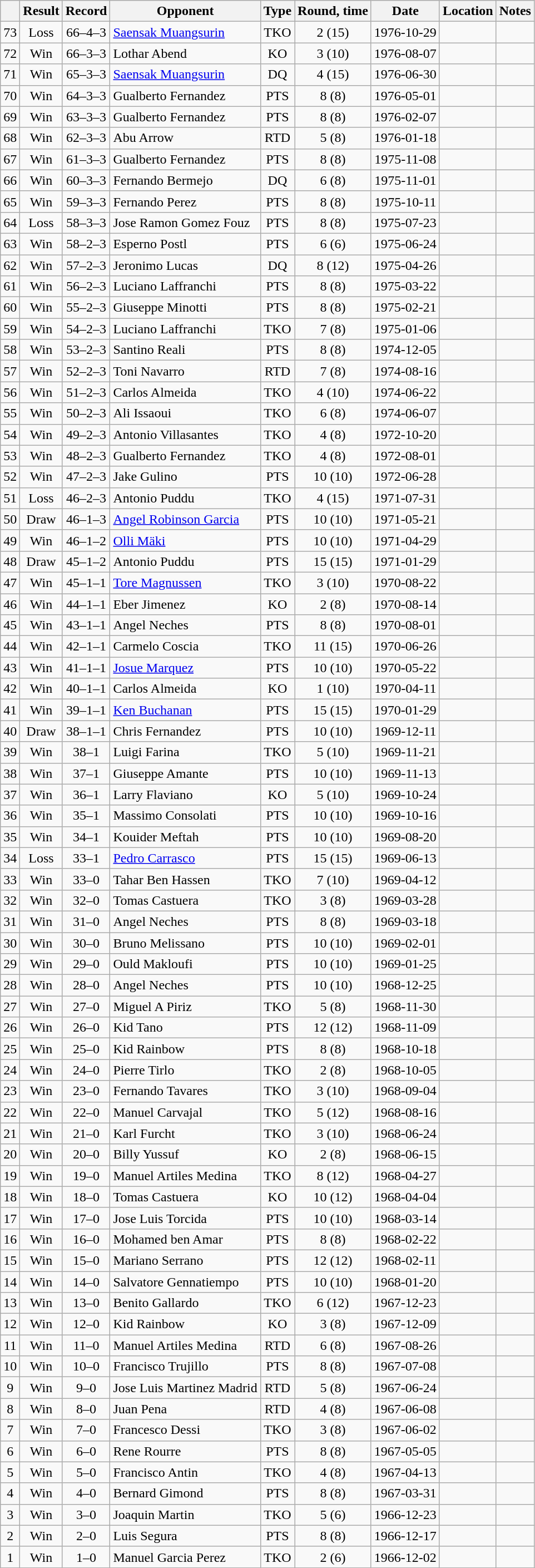<table class=wikitable style=text-align:center>
<tr>
<th></th>
<th>Result</th>
<th>Record</th>
<th>Opponent</th>
<th>Type</th>
<th>Round, time</th>
<th>Date</th>
<th>Location</th>
<th>Notes</th>
</tr>
<tr>
<td>73</td>
<td>Loss</td>
<td>66–4–3</td>
<td align=left><a href='#'>Saensak Muangsurin</a></td>
<td>TKO</td>
<td>2 (15)</td>
<td>1976-10-29</td>
<td align=left></td>
<td align=left></td>
</tr>
<tr>
<td>72</td>
<td>Win</td>
<td>66–3–3</td>
<td align=left>Lothar Abend</td>
<td>KO</td>
<td>3 (10)</td>
<td>1976-08-07</td>
<td align=left></td>
<td align=left></td>
</tr>
<tr>
<td>71</td>
<td>Win</td>
<td>65–3–3</td>
<td align=left><a href='#'>Saensak Muangsurin</a></td>
<td>DQ</td>
<td>4 (15)</td>
<td>1976-06-30</td>
<td align=left></td>
<td align=left></td>
</tr>
<tr>
<td>70</td>
<td>Win</td>
<td>64–3–3</td>
<td align=left>Gualberto Fernandez</td>
<td>PTS</td>
<td>8 (8)</td>
<td>1976-05-01</td>
<td align=left></td>
<td align=left></td>
</tr>
<tr>
<td>69</td>
<td>Win</td>
<td>63–3–3</td>
<td align=left>Gualberto Fernandez</td>
<td>PTS</td>
<td>8 (8)</td>
<td>1976-02-07</td>
<td align=left></td>
<td align=left></td>
</tr>
<tr>
<td>68</td>
<td>Win</td>
<td>62–3–3</td>
<td align=left>Abu Arrow</td>
<td>RTD</td>
<td>5 (8)</td>
<td>1976-01-18</td>
<td align=left></td>
<td align=left></td>
</tr>
<tr>
<td>67</td>
<td>Win</td>
<td>61–3–3</td>
<td align=left>Gualberto Fernandez</td>
<td>PTS</td>
<td>8 (8)</td>
<td>1975-11-08</td>
<td align=left></td>
<td align=left></td>
</tr>
<tr>
<td>66</td>
<td>Win</td>
<td>60–3–3</td>
<td align=left>Fernando Bermejo</td>
<td>DQ</td>
<td>6 (8)</td>
<td>1975-11-01</td>
<td align=left></td>
<td align=left></td>
</tr>
<tr>
<td>65</td>
<td>Win</td>
<td>59–3–3</td>
<td align=left>Fernando Perez</td>
<td>PTS</td>
<td>8 (8)</td>
<td>1975-10-11</td>
<td align=left></td>
<td align=left></td>
</tr>
<tr>
<td>64</td>
<td>Loss</td>
<td>58–3–3</td>
<td align=left>Jose Ramon Gomez Fouz</td>
<td>PTS</td>
<td>8 (8)</td>
<td>1975-07-23</td>
<td align=left></td>
<td align=left></td>
</tr>
<tr>
<td>63</td>
<td>Win</td>
<td>58–2–3</td>
<td align=left>Esperno Postl</td>
<td>PTS</td>
<td>6 (6)</td>
<td>1975-06-24</td>
<td align=left></td>
<td align=left></td>
</tr>
<tr>
<td>62</td>
<td>Win</td>
<td>57–2–3</td>
<td align=left>Jeronimo Lucas</td>
<td>DQ</td>
<td>8 (12)</td>
<td>1975-04-26</td>
<td align=left></td>
<td align=left></td>
</tr>
<tr>
<td>61</td>
<td>Win</td>
<td>56–2–3</td>
<td align=left>Luciano Laffranchi</td>
<td>PTS</td>
<td>8 (8)</td>
<td>1975-03-22</td>
<td align=left></td>
<td align=left></td>
</tr>
<tr>
<td>60</td>
<td>Win</td>
<td>55–2–3</td>
<td align=left>Giuseppe Minotti</td>
<td>PTS</td>
<td>8 (8)</td>
<td>1975-02-21</td>
<td align=left></td>
<td align=left></td>
</tr>
<tr>
<td>59</td>
<td>Win</td>
<td>54–2–3</td>
<td align=left>Luciano Laffranchi</td>
<td>TKO</td>
<td>7 (8)</td>
<td>1975-01-06</td>
<td align=left></td>
<td align=left></td>
</tr>
<tr>
<td>58</td>
<td>Win</td>
<td>53–2–3</td>
<td align=left>Santino Reali</td>
<td>PTS</td>
<td>8 (8)</td>
<td>1974-12-05</td>
<td align=left></td>
<td align=left></td>
</tr>
<tr>
<td>57</td>
<td>Win</td>
<td>52–2–3</td>
<td align=left>Toni Navarro</td>
<td>RTD</td>
<td>7 (8)</td>
<td>1974-08-16</td>
<td align=left></td>
<td align=left></td>
</tr>
<tr>
<td>56</td>
<td>Win</td>
<td>51–2–3</td>
<td align=left>Carlos Almeida</td>
<td>TKO</td>
<td>4 (10)</td>
<td>1974-06-22</td>
<td align=left></td>
<td align=left></td>
</tr>
<tr>
<td>55</td>
<td>Win</td>
<td>50–2–3</td>
<td align=left>Ali Issaoui</td>
<td>TKO</td>
<td>6 (8)</td>
<td>1974-06-07</td>
<td align=left></td>
<td align=left></td>
</tr>
<tr>
<td>54</td>
<td>Win</td>
<td>49–2–3</td>
<td align=left>Antonio Villasantes</td>
<td>TKO</td>
<td>4 (8)</td>
<td>1972-10-20</td>
<td align=left></td>
<td align=left></td>
</tr>
<tr>
<td>53</td>
<td>Win</td>
<td>48–2–3</td>
<td align=left>Gualberto Fernandez</td>
<td>TKO</td>
<td>4 (8)</td>
<td>1972-08-01</td>
<td align=left></td>
<td align=left></td>
</tr>
<tr>
<td>52</td>
<td>Win</td>
<td>47–2–3</td>
<td align=left>Jake Gulino</td>
<td>PTS</td>
<td>10 (10)</td>
<td>1972-06-28</td>
<td align=left></td>
<td align=left></td>
</tr>
<tr>
<td>51</td>
<td>Loss</td>
<td>46–2–3</td>
<td align=left>Antonio Puddu</td>
<td>TKO</td>
<td>4 (15)</td>
<td>1971-07-31</td>
<td align=left></td>
<td align=left></td>
</tr>
<tr>
<td>50</td>
<td>Draw</td>
<td>46–1–3</td>
<td align=left><a href='#'>Angel Robinson Garcia</a></td>
<td>PTS</td>
<td>10 (10)</td>
<td>1971-05-21</td>
<td align=left></td>
<td align=left></td>
</tr>
<tr>
<td>49</td>
<td>Win</td>
<td>46–1–2</td>
<td align=left><a href='#'>Olli Mäki</a></td>
<td>PTS</td>
<td>10 (10)</td>
<td>1971-04-29</td>
<td align=left></td>
<td align=left></td>
</tr>
<tr>
<td>48</td>
<td>Draw</td>
<td>45–1–2</td>
<td align=left>Antonio Puddu</td>
<td>PTS</td>
<td>15 (15)</td>
<td>1971-01-29</td>
<td align=left></td>
<td align=left></td>
</tr>
<tr>
<td>47</td>
<td>Win</td>
<td>45–1–1</td>
<td align=left><a href='#'>Tore Magnussen</a></td>
<td>TKO</td>
<td>3 (10)</td>
<td>1970-08-22</td>
<td align=left></td>
<td align=left></td>
</tr>
<tr>
<td>46</td>
<td>Win</td>
<td>44–1–1</td>
<td align=left>Eber Jimenez</td>
<td>KO</td>
<td>2 (8)</td>
<td>1970-08-14</td>
<td align=left></td>
<td align=left></td>
</tr>
<tr>
<td>45</td>
<td>Win</td>
<td>43–1–1</td>
<td align=left>Angel Neches</td>
<td>PTS</td>
<td>8 (8)</td>
<td>1970-08-01</td>
<td align=left></td>
<td align=left></td>
</tr>
<tr>
<td>44</td>
<td>Win</td>
<td>42–1–1</td>
<td align=left>Carmelo Coscia</td>
<td>TKO</td>
<td>11 (15)</td>
<td>1970-06-26</td>
<td align=left></td>
<td align=left></td>
</tr>
<tr>
<td>43</td>
<td>Win</td>
<td>41–1–1</td>
<td align=left><a href='#'>Josue Marquez</a></td>
<td>PTS</td>
<td>10 (10)</td>
<td>1970-05-22</td>
<td align=left></td>
<td align=left></td>
</tr>
<tr>
<td>42</td>
<td>Win</td>
<td>40–1–1</td>
<td align=left>Carlos Almeida</td>
<td>KO</td>
<td>1 (10)</td>
<td>1970-04-11</td>
<td align=left></td>
<td align=left></td>
</tr>
<tr>
<td>41</td>
<td>Win</td>
<td>39–1–1</td>
<td align=left><a href='#'>Ken Buchanan</a></td>
<td>PTS</td>
<td>15 (15)</td>
<td>1970-01-29</td>
<td align=left></td>
<td align=left></td>
</tr>
<tr>
<td>40</td>
<td>Draw</td>
<td>38–1–1</td>
<td align=left>Chris Fernandez</td>
<td>PTS</td>
<td>10 (10)</td>
<td>1969-12-11</td>
<td align=left></td>
<td align=left></td>
</tr>
<tr>
<td>39</td>
<td>Win</td>
<td>38–1</td>
<td align=left>Luigi Farina</td>
<td>TKO</td>
<td>5 (10)</td>
<td>1969-11-21</td>
<td align=left></td>
<td align=left></td>
</tr>
<tr>
<td>38</td>
<td>Win</td>
<td>37–1</td>
<td align=left>Giuseppe Amante</td>
<td>PTS</td>
<td>10 (10)</td>
<td>1969-11-13</td>
<td align=left></td>
<td align=left></td>
</tr>
<tr>
<td>37</td>
<td>Win</td>
<td>36–1</td>
<td align=left>Larry Flaviano</td>
<td>KO</td>
<td>5 (10)</td>
<td>1969-10-24</td>
<td align=left></td>
<td align=left></td>
</tr>
<tr>
<td>36</td>
<td>Win</td>
<td>35–1</td>
<td align=left>Massimo Consolati</td>
<td>PTS</td>
<td>10 (10)</td>
<td>1969-10-16</td>
<td align=left></td>
<td align=left></td>
</tr>
<tr>
<td>35</td>
<td>Win</td>
<td>34–1</td>
<td align=left>Kouider Meftah</td>
<td>PTS</td>
<td>10 (10)</td>
<td>1969-08-20</td>
<td align=left></td>
<td align=left></td>
</tr>
<tr>
<td>34</td>
<td>Loss</td>
<td>33–1</td>
<td align=left><a href='#'>Pedro Carrasco</a></td>
<td>PTS</td>
<td>15 (15)</td>
<td>1969-06-13</td>
<td align=left></td>
<td align=left></td>
</tr>
<tr>
<td>33</td>
<td>Win</td>
<td>33–0</td>
<td align=left>Tahar Ben Hassen</td>
<td>TKO</td>
<td>7 (10)</td>
<td>1969-04-12</td>
<td align=left></td>
<td align=left></td>
</tr>
<tr>
<td>32</td>
<td>Win</td>
<td>32–0</td>
<td align=left>Tomas Castuera</td>
<td>TKO</td>
<td>3 (8)</td>
<td>1969-03-28</td>
<td align=left></td>
<td align=left></td>
</tr>
<tr>
<td>31</td>
<td>Win</td>
<td>31–0</td>
<td align=left>Angel Neches</td>
<td>PTS</td>
<td>8 (8)</td>
<td>1969-03-18</td>
<td align=left></td>
<td align=left></td>
</tr>
<tr>
<td>30</td>
<td>Win</td>
<td>30–0</td>
<td align=left>Bruno Melissano</td>
<td>PTS</td>
<td>10 (10)</td>
<td>1969-02-01</td>
<td align=left></td>
<td align=left></td>
</tr>
<tr>
<td>29</td>
<td>Win</td>
<td>29–0</td>
<td align=left>Ould Makloufi</td>
<td>PTS</td>
<td>10 (10)</td>
<td>1969-01-25</td>
<td align=left></td>
<td align=left></td>
</tr>
<tr>
<td>28</td>
<td>Win</td>
<td>28–0</td>
<td align=left>Angel Neches</td>
<td>PTS</td>
<td>10 (10)</td>
<td>1968-12-25</td>
<td align=left></td>
<td align=left></td>
</tr>
<tr>
<td>27</td>
<td>Win</td>
<td>27–0</td>
<td align=left>Miguel A Piriz</td>
<td>TKO</td>
<td>5 (8)</td>
<td>1968-11-30</td>
<td align=left></td>
<td align=left></td>
</tr>
<tr>
<td>26</td>
<td>Win</td>
<td>26–0</td>
<td align=left>Kid Tano</td>
<td>PTS</td>
<td>12 (12)</td>
<td>1968-11-09</td>
<td align=left></td>
<td align=left></td>
</tr>
<tr>
<td>25</td>
<td>Win</td>
<td>25–0</td>
<td align=left>Kid Rainbow</td>
<td>PTS</td>
<td>8 (8)</td>
<td>1968-10-18</td>
<td align=left></td>
<td align=left></td>
</tr>
<tr>
<td>24</td>
<td>Win</td>
<td>24–0</td>
<td align=left>Pierre Tirlo</td>
<td>TKO</td>
<td>2 (8)</td>
<td>1968-10-05</td>
<td align=left></td>
<td align=left></td>
</tr>
<tr>
<td>23</td>
<td>Win</td>
<td>23–0</td>
<td align=left>Fernando Tavares</td>
<td>TKO</td>
<td>3 (10)</td>
<td>1968-09-04</td>
<td align=left></td>
<td align=left></td>
</tr>
<tr>
<td>22</td>
<td>Win</td>
<td>22–0</td>
<td align=left>Manuel Carvajal</td>
<td>TKO</td>
<td>5 (12)</td>
<td>1968-08-16</td>
<td align=left></td>
<td align=left></td>
</tr>
<tr>
<td>21</td>
<td>Win</td>
<td>21–0</td>
<td align=left>Karl Furcht</td>
<td>TKO</td>
<td>3 (10)</td>
<td>1968-06-24</td>
<td align=left></td>
<td align=left></td>
</tr>
<tr>
<td>20</td>
<td>Win</td>
<td>20–0</td>
<td align=left>Billy Yussuf</td>
<td>KO</td>
<td>2 (8)</td>
<td>1968-06-15</td>
<td align=left></td>
<td align=left></td>
</tr>
<tr>
<td>19</td>
<td>Win</td>
<td>19–0</td>
<td align=left>Manuel Artiles Medina</td>
<td>TKO</td>
<td>8 (12)</td>
<td>1968-04-27</td>
<td align=left></td>
<td align=left></td>
</tr>
<tr>
<td>18</td>
<td>Win</td>
<td>18–0</td>
<td align=left>Tomas Castuera</td>
<td>KO</td>
<td>10 (12)</td>
<td>1968-04-04</td>
<td align=left></td>
<td align=left></td>
</tr>
<tr>
<td>17</td>
<td>Win</td>
<td>17–0</td>
<td align=left>Jose Luis Torcida</td>
<td>PTS</td>
<td>10 (10)</td>
<td>1968-03-14</td>
<td align=left></td>
<td align=left></td>
</tr>
<tr>
<td>16</td>
<td>Win</td>
<td>16–0</td>
<td align=left>Mohamed ben Amar</td>
<td>PTS</td>
<td>8 (8)</td>
<td>1968-02-22</td>
<td align=left></td>
<td align=left></td>
</tr>
<tr>
<td>15</td>
<td>Win</td>
<td>15–0</td>
<td align=left>Mariano Serrano</td>
<td>PTS</td>
<td>12 (12)</td>
<td>1968-02-11</td>
<td align=left></td>
<td align=left></td>
</tr>
<tr>
<td>14</td>
<td>Win</td>
<td>14–0</td>
<td align=left>Salvatore Gennatiempo</td>
<td>PTS</td>
<td>10 (10)</td>
<td>1968-01-20</td>
<td align=left></td>
<td align=left></td>
</tr>
<tr>
<td>13</td>
<td>Win</td>
<td>13–0</td>
<td align=left>Benito Gallardo</td>
<td>TKO</td>
<td>6 (12)</td>
<td>1967-12-23</td>
<td align=left></td>
<td align=left></td>
</tr>
<tr>
<td>12</td>
<td>Win</td>
<td>12–0</td>
<td align=left>Kid Rainbow</td>
<td>KO</td>
<td>3 (8)</td>
<td>1967-12-09</td>
<td align=left></td>
<td align=left></td>
</tr>
<tr>
<td>11</td>
<td>Win</td>
<td>11–0</td>
<td align=left>Manuel Artiles Medina</td>
<td>RTD</td>
<td>6 (8)</td>
<td>1967-08-26</td>
<td align=left></td>
<td align=left></td>
</tr>
<tr>
<td>10</td>
<td>Win</td>
<td>10–0</td>
<td align=left>Francisco Trujillo</td>
<td>PTS</td>
<td>8 (8)</td>
<td>1967-07-08</td>
<td align=left></td>
<td align=left></td>
</tr>
<tr>
<td>9</td>
<td>Win</td>
<td>9–0</td>
<td align=left>Jose Luis Martinez Madrid</td>
<td>RTD</td>
<td>5 (8)</td>
<td>1967-06-24</td>
<td align=left></td>
<td align=left></td>
</tr>
<tr>
<td>8</td>
<td>Win</td>
<td>8–0</td>
<td align=left>Juan Pena</td>
<td>RTD</td>
<td>4 (8)</td>
<td>1967-06-08</td>
<td align=left></td>
<td align=left></td>
</tr>
<tr>
<td>7</td>
<td>Win</td>
<td>7–0</td>
<td align=left>Francesco Dessi</td>
<td>TKO</td>
<td>3 (8)</td>
<td>1967-06-02</td>
<td align=left></td>
<td align=left></td>
</tr>
<tr>
<td>6</td>
<td>Win</td>
<td>6–0</td>
<td align=left>Rene Rourre</td>
<td>PTS</td>
<td>8 (8)</td>
<td>1967-05-05</td>
<td align=left></td>
<td align=left></td>
</tr>
<tr>
<td>5</td>
<td>Win</td>
<td>5–0</td>
<td align=left>Francisco Antin</td>
<td>TKO</td>
<td>4 (8)</td>
<td>1967-04-13</td>
<td align=left></td>
<td align=left></td>
</tr>
<tr>
<td>4</td>
<td>Win</td>
<td>4–0</td>
<td align=left>Bernard Gimond</td>
<td>PTS</td>
<td>8 (8)</td>
<td>1967-03-31</td>
<td align=left></td>
<td align=left></td>
</tr>
<tr>
<td>3</td>
<td>Win</td>
<td>3–0</td>
<td align=left>Joaquin Martin</td>
<td>TKO</td>
<td>5 (6)</td>
<td>1966-12-23</td>
<td align=left></td>
<td align=left></td>
</tr>
<tr>
<td>2</td>
<td>Win</td>
<td>2–0</td>
<td align=left>Luis Segura</td>
<td>PTS</td>
<td>8 (8)</td>
<td>1966-12-17</td>
<td align=left></td>
<td align=left></td>
</tr>
<tr>
<td>1</td>
<td>Win</td>
<td>1–0</td>
<td align=left>Manuel Garcia Perez</td>
<td>TKO</td>
<td>2 (6)</td>
<td>1966-12-02</td>
<td align=left></td>
<td align=left></td>
</tr>
</table>
